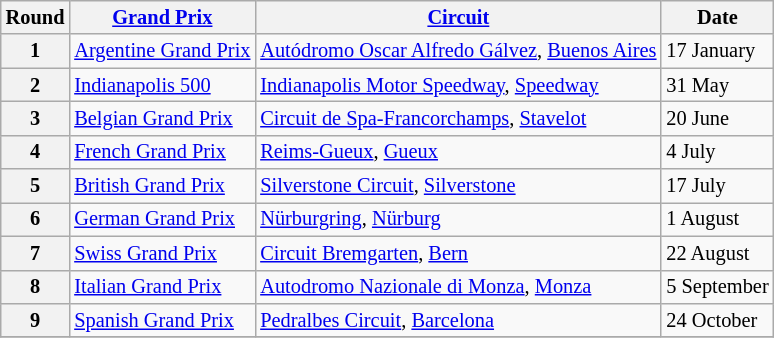<table class="wikitable" style="font-size: 85%;">
<tr>
<th>Round</th>
<th><a href='#'>Grand Prix</a></th>
<th><a href='#'>Circuit</a></th>
<th>Date</th>
</tr>
<tr>
<th>1</th>
<td><a href='#'>Argentine Grand Prix</a></td>
<td> <a href='#'>Autódromo Oscar Alfredo Gálvez</a>, <a href='#'>Buenos Aires</a></td>
<td>17 January</td>
</tr>
<tr>
<th>2</th>
<td><a href='#'>Indianapolis 500</a></td>
<td> <a href='#'>Indianapolis Motor Speedway</a>, <a href='#'>Speedway</a></td>
<td>31 May</td>
</tr>
<tr>
<th>3</th>
<td><a href='#'>Belgian Grand Prix</a></td>
<td> <a href='#'>Circuit de Spa-Francorchamps</a>, <a href='#'>Stavelot</a></td>
<td>20 June</td>
</tr>
<tr>
<th>4</th>
<td><a href='#'>French Grand Prix</a></td>
<td> <a href='#'>Reims-Gueux</a>, <a href='#'>Gueux</a></td>
<td>4 July</td>
</tr>
<tr>
<th>5</th>
<td><a href='#'>British Grand Prix</a></td>
<td> <a href='#'>Silverstone Circuit</a>, <a href='#'>Silverstone</a></td>
<td>17 July</td>
</tr>
<tr>
<th>6</th>
<td><a href='#'>German Grand Prix</a></td>
<td> <a href='#'>Nürburgring</a>, <a href='#'>Nürburg</a></td>
<td>1 August</td>
</tr>
<tr>
<th>7</th>
<td><a href='#'>Swiss Grand Prix</a></td>
<td> <a href='#'>Circuit Bremgarten</a>, <a href='#'>Bern</a></td>
<td>22 August</td>
</tr>
<tr>
<th>8</th>
<td><a href='#'>Italian Grand Prix</a></td>
<td> <a href='#'>Autodromo Nazionale di Monza</a>, <a href='#'>Monza</a></td>
<td>5 September</td>
</tr>
<tr>
<th>9</th>
<td><a href='#'>Spanish Grand Prix</a></td>
<td> <a href='#'>Pedralbes Circuit</a>, <a href='#'>Barcelona</a></td>
<td>24 October</td>
</tr>
<tr>
</tr>
</table>
